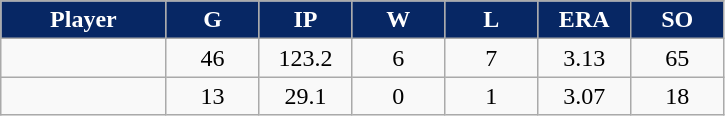<table class="wikitable sortable">
<tr>
<th style="background:#072764;color:white;" width="16%">Player</th>
<th style="background:#072764;color:white;" width="9%">G</th>
<th style="background:#072764;color:white;" width="9%">IP</th>
<th style="background:#072764;color:white;" width="9%">W</th>
<th style="background:#072764;color:white;" width="9%">L</th>
<th style="background:#072764;color:white;" width="9%">ERA</th>
<th style="background:#072764;color:white;" width="9%">SO</th>
</tr>
<tr align="center">
<td></td>
<td>46</td>
<td>123.2</td>
<td>6</td>
<td>7</td>
<td>3.13</td>
<td>65</td>
</tr>
<tr align="center">
<td></td>
<td>13</td>
<td>29.1</td>
<td>0</td>
<td>1</td>
<td>3.07</td>
<td>18</td>
</tr>
</table>
